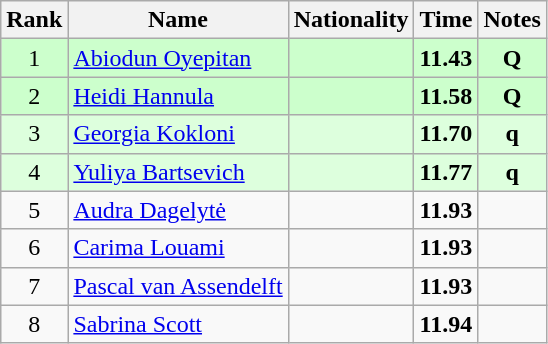<table class="wikitable sortable" style="text-align:center">
<tr>
<th>Rank</th>
<th>Name</th>
<th>Nationality</th>
<th>Time</th>
<th>Notes</th>
</tr>
<tr bgcolor=ccffcc>
<td>1</td>
<td align=left><a href='#'>Abiodun Oyepitan</a></td>
<td align=left></td>
<td><strong>11.43</strong></td>
<td><strong>Q</strong></td>
</tr>
<tr bgcolor=ccffcc>
<td>2</td>
<td align=left><a href='#'>Heidi Hannula</a></td>
<td align=left></td>
<td><strong>11.58</strong></td>
<td><strong>Q</strong></td>
</tr>
<tr bgcolor=ddffdd>
<td>3</td>
<td align=left><a href='#'>Georgia Kokloni</a></td>
<td align=left></td>
<td><strong>11.70</strong></td>
<td><strong>q</strong></td>
</tr>
<tr bgcolor=ddffdd>
<td>4</td>
<td align=left><a href='#'>Yuliya Bartsevich</a></td>
<td align=left></td>
<td><strong>11.77</strong></td>
<td><strong>q</strong></td>
</tr>
<tr>
<td>5</td>
<td align=left><a href='#'>Audra Dagelytė</a></td>
<td align=left></td>
<td><strong>11.93</strong></td>
<td></td>
</tr>
<tr>
<td>6</td>
<td align=left><a href='#'>Carima Louami</a></td>
<td align=left></td>
<td><strong>11.93</strong></td>
<td></td>
</tr>
<tr>
<td>7</td>
<td align=left><a href='#'>Pascal van Assendelft</a></td>
<td align=left></td>
<td><strong>11.93</strong></td>
<td></td>
</tr>
<tr>
<td>8</td>
<td align=left><a href='#'>Sabrina Scott</a></td>
<td align=left></td>
<td><strong>11.94</strong></td>
<td></td>
</tr>
</table>
